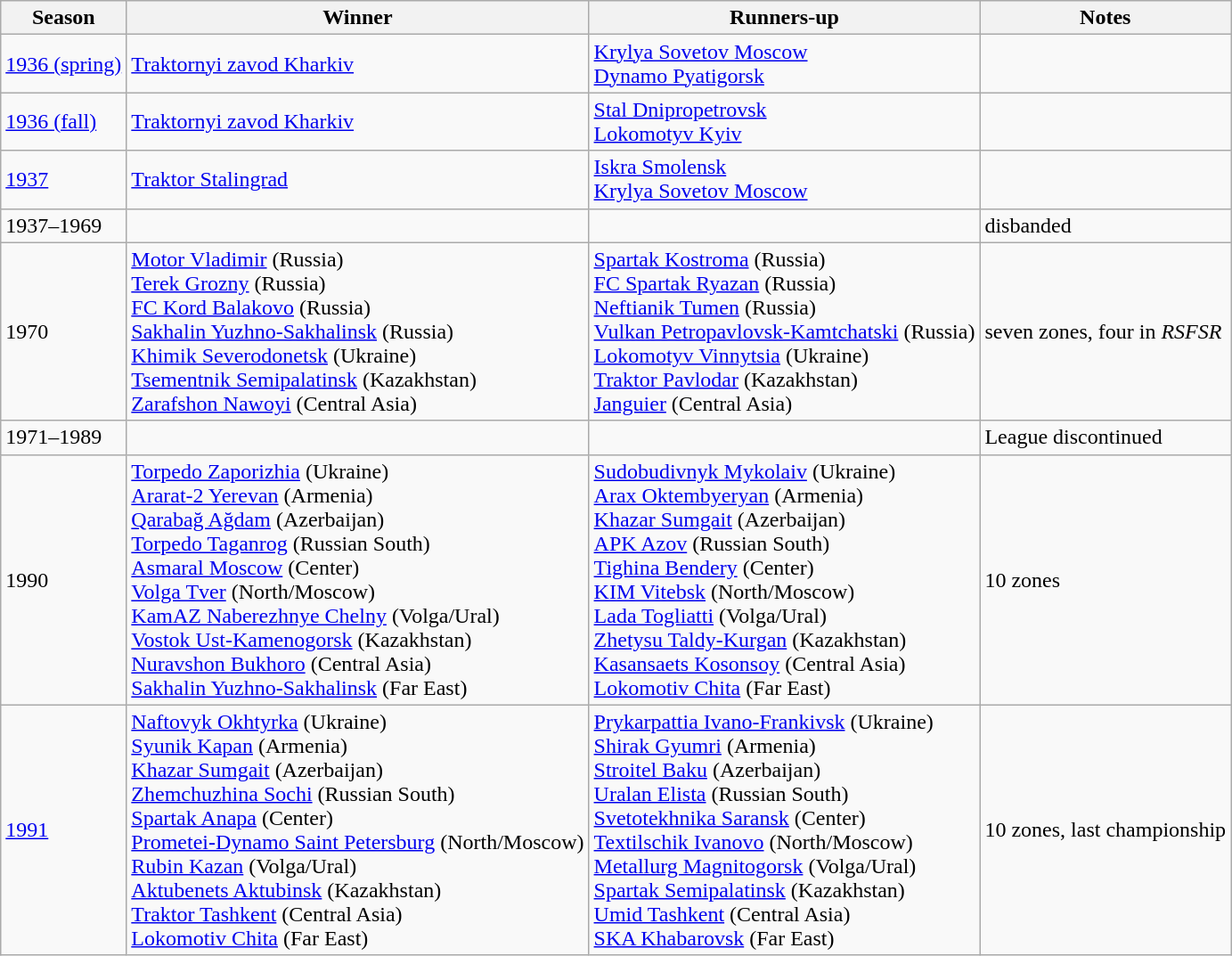<table class="wikitable">
<tr>
<th>Season</th>
<th>Winner</th>
<th>Runners-up</th>
<th>Notes</th>
</tr>
<tr>
<td><a href='#'>1936 (spring)</a></td>
<td><a href='#'>Traktornyi zavod Kharkiv</a></td>
<td><a href='#'>Krylya Sovetov Moscow</a><br><a href='#'>Dynamo Pyatigorsk</a></td>
<td></td>
</tr>
<tr>
<td><a href='#'>1936 (fall)</a></td>
<td><a href='#'>Traktornyi zavod Kharkiv</a></td>
<td><a href='#'>Stal Dnipropetrovsk</a><br><a href='#'>Lokomotyv Kyiv</a></td>
<td></td>
</tr>
<tr>
<td><a href='#'>1937</a></td>
<td><a href='#'>Traktor Stalingrad</a></td>
<td><a href='#'>Iskra Smolensk</a><br><a href='#'>Krylya Sovetov Moscow</a></td>
<td></td>
</tr>
<tr>
<td>1937–1969</td>
<td></td>
<td></td>
<td>disbanded</td>
</tr>
<tr>
<td>1970</td>
<td><a href='#'>Motor Vladimir</a> (Russia)<br><a href='#'>Terek Grozny</a> (Russia)<br><a href='#'>FC Kord Balakovo</a> (Russia)<br><a href='#'>Sakhalin Yuzhno-Sakhalinsk</a> (Russia)<br><a href='#'>Khimik Severodonetsk</a> (Ukraine)<br><a href='#'>Tsementnik Semipalatinsk</a> (Kazakhstan)<br><a href='#'>Zarafshon Nawoyi</a> (Central Asia)</td>
<td><a href='#'>Spartak Kostroma</a> (Russia)<br><a href='#'>FC Spartak Ryazan</a> (Russia)<br><a href='#'>Neftianik Tumen</a> (Russia)<br><a href='#'>Vulkan Petropavlovsk‑Kamtchatski</a> (Russia)<br><a href='#'>Lokomotyv Vinnytsia</a>  (Ukraine)<br><a href='#'>Traktor Pavlodar</a> (Kazakhstan)<br><a href='#'>Janguier</a> (Central Asia)</td>
<td>seven zones, four in <em>RSFSR</em></td>
</tr>
<tr>
<td>1971–1989</td>
<td></td>
<td></td>
<td>League discontinued</td>
</tr>
<tr>
<td>1990</td>
<td><a href='#'>Torpedo Zaporizhia</a> (Ukraine)<br><a href='#'>Ararat-2 Yerevan</a> (Armenia)<br><a href='#'>Qarabağ Ağdam</a> (Azerbaijan)<br><a href='#'>Torpedo Taganrog</a> (Russian South)<br><a href='#'>Asmaral Moscow</a> (Center)<br><a href='#'>Volga Tver</a> (North/Moscow)<br><a href='#'>KamAZ Naberezhnye Chelny</a> (Volga/Ural)<br><a href='#'>Vostok Ust-Kamenogorsk</a> (Kazakhstan)<br><a href='#'>Nuravshon Bukhoro</a> (Central Asia)<br><a href='#'>Sakhalin Yuzhno-Sakhalinsk</a> (Far East)</td>
<td><a href='#'>Sudobudivnyk Mykolaiv</a> (Ukraine)<br><a href='#'>Arax Oktembyeryan</a> (Armenia)<br><a href='#'>Khazar Sumgait</a> (Azerbaijan)<br><a href='#'>APK Azov</a> (Russian South)<br><a href='#'>Tighina Bendery</a> (Center)<br><a href='#'>KIM Vitebsk</a> (North/Moscow)<br><a href='#'>Lada Togliatti</a> (Volga/Ural)<br><a href='#'>Zhetysu Taldy‑Kurgan</a> (Kazakhstan)<br><a href='#'>Kasansaets Kosonsoy</a> (Central Asia)<br><a href='#'>Lokomotiv Chita</a> (Far East)</td>
<td>10 zones</td>
</tr>
<tr>
<td><a href='#'>1991</a></td>
<td><a href='#'>Naftovyk Okhtyrka</a> (Ukraine)<br><a href='#'>Syunik Kapan</a> (Armenia)<br><a href='#'>Khazar Sumgait</a> (Azerbaijan)<br><a href='#'>Zhemchuzhina Sochi</a> (Russian South)<br><a href='#'>Spartak Anapa</a> (Center)<br><a href='#'>Prometei-Dynamo Saint Petersburg</a> (North/Moscow)<br><a href='#'>Rubin Kazan</a> (Volga/Ural)<br><a href='#'>Aktubenets Aktubinsk</a> (Kazakhstan)<br><a href='#'>Traktor Tashkent</a> (Central Asia)<br><a href='#'>Lokomotiv Chita</a> (Far East)</td>
<td><a href='#'>Prykarpattia Ivano-Frankivsk</a> (Ukraine)<br><a href='#'>Shirak Gyumri</a> (Armenia)<br><a href='#'>Stroitel Baku</a> (Azerbaijan)<br><a href='#'>Uralan Elista</a> (Russian South)<br><a href='#'>Svetotekhnika Saransk</a> (Center)<br><a href='#'>Textilschik Ivanovo</a> (North/Moscow)<br><a href='#'>Metallurg Magnitogorsk</a> (Volga/Ural)<br><a href='#'>Spartak Semipalatinsk</a> (Kazakhstan)<br><a href='#'>Umid Tashkent</a> (Central Asia)<br><a href='#'>SKA Khabarovsk</a> (Far East)</td>
<td>10 zones, last championship</td>
</tr>
</table>
